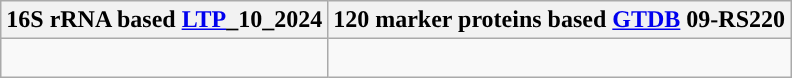<table class="wikitable">
<tr>
<th colspan=1>16S rRNA based <a href='#'>LTP</a>_10_2024</th>
<th colspan=1>120 marker proteins based <a href='#'>GTDB</a> 09-RS220</th>
</tr>
<tr>
<td style="vertical-align:top"><br></td>
<td><br></td>
</tr>
</table>
